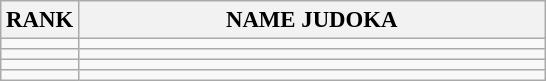<table class="wikitable" style="font-size:95%;">
<tr>
<th>RANK</th>
<th align="left" style="width: 20em">NAME JUDOKA</th>
</tr>
<tr>
<td align="center"></td>
<td></td>
</tr>
<tr>
<td align="center"></td>
<td></td>
</tr>
<tr>
<td align="center"></td>
<td></td>
</tr>
<tr>
<td align="center"></td>
<td></td>
</tr>
</table>
